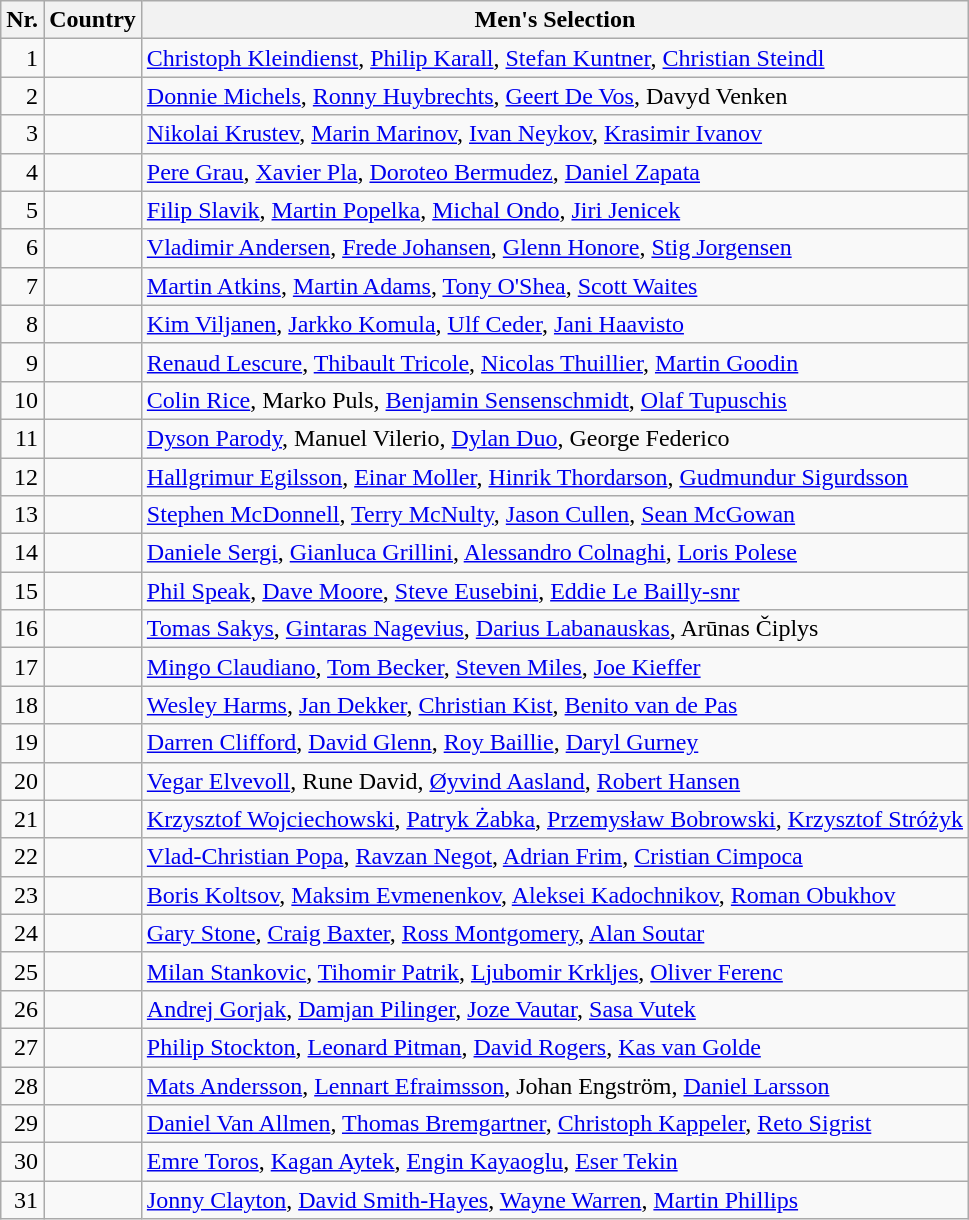<table class="wikitable">
<tr>
<th>Nr.</th>
<th>Country</th>
<th>Men's Selection</th>
</tr>
<tr>
<td align=right>1</td>
<td></td>
<td><a href='#'>Christoph Kleindienst</a>, <a href='#'>Philip Karall</a>, <a href='#'>Stefan Kuntner</a>, <a href='#'>Christian Steindl</a></td>
</tr>
<tr>
<td align=right>2</td>
<td></td>
<td><a href='#'>Donnie Michels</a>, <a href='#'>Ronny Huybrechts</a>, <a href='#'>Geert De Vos</a>, Davyd Venken</td>
</tr>
<tr>
<td align=right>3</td>
<td></td>
<td><a href='#'>Nikolai Krustev</a>, <a href='#'>Marin Marinov</a>, <a href='#'>Ivan Neykov</a>, <a href='#'>Krasimir Ivanov</a></td>
</tr>
<tr>
<td align=right>4</td>
<td></td>
<td><a href='#'>Pere Grau</a>, <a href='#'>Xavier Pla</a>, <a href='#'>Doroteo Bermudez</a>, <a href='#'>Daniel Zapata</a></td>
</tr>
<tr>
<td align=right>5</td>
<td></td>
<td><a href='#'>Filip Slavik</a>, <a href='#'>Martin Popelka</a>, <a href='#'>Michal Ondo</a>, <a href='#'>Jiri Jenicek</a></td>
</tr>
<tr>
<td align=right>6</td>
<td></td>
<td><a href='#'>Vladimir Andersen</a>, <a href='#'>Frede Johansen</a>, <a href='#'>Glenn Honore</a>, <a href='#'>Stig Jorgensen</a></td>
</tr>
<tr>
<td align=right>7</td>
<td></td>
<td><a href='#'>Martin Atkins</a>, <a href='#'>Martin Adams</a>, <a href='#'>Tony O'Shea</a>, <a href='#'>Scott Waites</a></td>
</tr>
<tr>
<td align=right>8</td>
<td></td>
<td><a href='#'>Kim Viljanen</a>, <a href='#'>Jarkko Komula</a>, <a href='#'>Ulf Ceder</a>, <a href='#'>Jani Haavisto</a></td>
</tr>
<tr>
<td align=right>9</td>
<td></td>
<td><a href='#'>Renaud Lescure</a>, <a href='#'>Thibault Tricole</a>, <a href='#'>Nicolas Thuillier</a>, <a href='#'>Martin Goodin</a></td>
</tr>
<tr>
<td align=right>10</td>
<td></td>
<td><a href='#'>Colin Rice</a>, Marko Puls, <a href='#'>Benjamin Sensenschmidt</a>, <a href='#'>Olaf Tupuschis</a></td>
</tr>
<tr>
<td align=right>11</td>
<td></td>
<td><a href='#'>Dyson Parody</a>, Manuel Vilerio, <a href='#'>Dylan Duo</a>, George Federico</td>
</tr>
<tr>
<td align=right>12</td>
<td></td>
<td><a href='#'>Hallgrimur Egilsson</a>, <a href='#'>Einar Moller</a>, <a href='#'>Hinrik Thordarson</a>, <a href='#'>Gudmundur Sigurdsson</a></td>
</tr>
<tr>
<td align=right>13</td>
<td></td>
<td><a href='#'>Stephen McDonnell</a>, <a href='#'>Terry McNulty</a>, <a href='#'>Jason Cullen</a>, <a href='#'>Sean McGowan</a></td>
</tr>
<tr>
<td align=right>14</td>
<td></td>
<td><a href='#'>Daniele Sergi</a>, <a href='#'>Gianluca Grillini</a>, <a href='#'>Alessandro Colnaghi</a>, <a href='#'>Loris Polese</a></td>
</tr>
<tr>
<td align=right>15</td>
<td></td>
<td><a href='#'>Phil Speak</a>, <a href='#'>Dave Moore</a>, <a href='#'>Steve Eusebini</a>, <a href='#'>Eddie Le Bailly-snr</a></td>
</tr>
<tr>
<td align=right>16</td>
<td></td>
<td><a href='#'>Tomas Sakys</a>, <a href='#'>Gintaras Nagevius</a>, <a href='#'>Darius Labanauskas</a>, Arūnas Čiplys</td>
</tr>
<tr>
<td align=right>17</td>
<td></td>
<td><a href='#'>Mingo Claudiano</a>, <a href='#'>Tom Becker</a>, <a href='#'>Steven Miles</a>, <a href='#'>Joe Kieffer</a></td>
</tr>
<tr>
<td align=right>18</td>
<td></td>
<td><a href='#'>Wesley Harms</a>, <a href='#'>Jan Dekker</a>, <a href='#'>Christian Kist</a>, <a href='#'>Benito van de Pas</a></td>
</tr>
<tr>
<td align=right>19</td>
<td></td>
<td><a href='#'>Darren Clifford</a>, <a href='#'>David Glenn</a>, <a href='#'>Roy Baillie</a>, <a href='#'>Daryl Gurney</a></td>
</tr>
<tr>
<td align=right>20</td>
<td></td>
<td><a href='#'>Vegar Elvevoll</a>, Rune David, <a href='#'>Øyvind Aasland</a>, <a href='#'>Robert Hansen</a></td>
</tr>
<tr>
<td align=right>21</td>
<td></td>
<td><a href='#'>Krzysztof Wojciechowski</a>, <a href='#'>Patryk Żabka</a>, <a href='#'>Przemysław Bobrowski</a>, <a href='#'>Krzysztof Stróżyk</a></td>
</tr>
<tr>
<td align=right>22</td>
<td></td>
<td><a href='#'>Vlad-Christian Popa</a>, <a href='#'>Ravzan Negot</a>, <a href='#'>Adrian Frim</a>, <a href='#'>Cristian Cimpoca</a></td>
</tr>
<tr>
<td align=right>23</td>
<td></td>
<td><a href='#'>Boris Koltsov</a>, <a href='#'>Maksim Evmenenkov</a>, <a href='#'>Aleksei Kadochnikov</a>, <a href='#'>Roman Obukhov</a></td>
</tr>
<tr>
<td align=right>24</td>
<td></td>
<td><a href='#'>Gary Stone</a>, <a href='#'>Craig Baxter</a>, <a href='#'>Ross Montgomery</a>, <a href='#'>Alan Soutar</a></td>
</tr>
<tr>
<td align=right>25</td>
<td></td>
<td><a href='#'>Milan Stankovic</a>, <a href='#'>Tihomir Patrik</a>, <a href='#'>Ljubomir Krkljes</a>, <a href='#'>Oliver Ferenc</a></td>
</tr>
<tr>
<td align=right>26</td>
<td></td>
<td><a href='#'>Andrej Gorjak</a>, <a href='#'>Damjan Pilinger</a>, <a href='#'>Joze Vautar</a>, <a href='#'>Sasa Vutek</a></td>
</tr>
<tr>
<td align=right>27</td>
<td></td>
<td><a href='#'>Philip Stockton</a>, <a href='#'>Leonard Pitman</a>, <a href='#'>David Rogers</a>, <a href='#'>Kas van Golde</a></td>
</tr>
<tr>
<td align=right>28</td>
<td></td>
<td><a href='#'>Mats Andersson</a>, <a href='#'>Lennart Efraimsson</a>, Johan Engström, <a href='#'>Daniel Larsson</a></td>
</tr>
<tr>
<td align=right>29</td>
<td></td>
<td><a href='#'>Daniel Van Allmen</a>, <a href='#'>Thomas Bremgartner</a>, <a href='#'>Christoph Kappeler</a>, <a href='#'>Reto Sigrist</a></td>
</tr>
<tr>
<td align=right>30</td>
<td></td>
<td><a href='#'>Emre Toros</a>, <a href='#'>Kagan Aytek</a>, <a href='#'>Engin Kayaoglu</a>, <a href='#'>Eser Tekin</a></td>
</tr>
<tr>
<td align=right>31</td>
<td></td>
<td><a href='#'>Jonny Clayton</a>, <a href='#'>David Smith-Hayes</a>, <a href='#'>Wayne Warren</a>, <a href='#'>Martin Phillips</a></td>
</tr>
</table>
